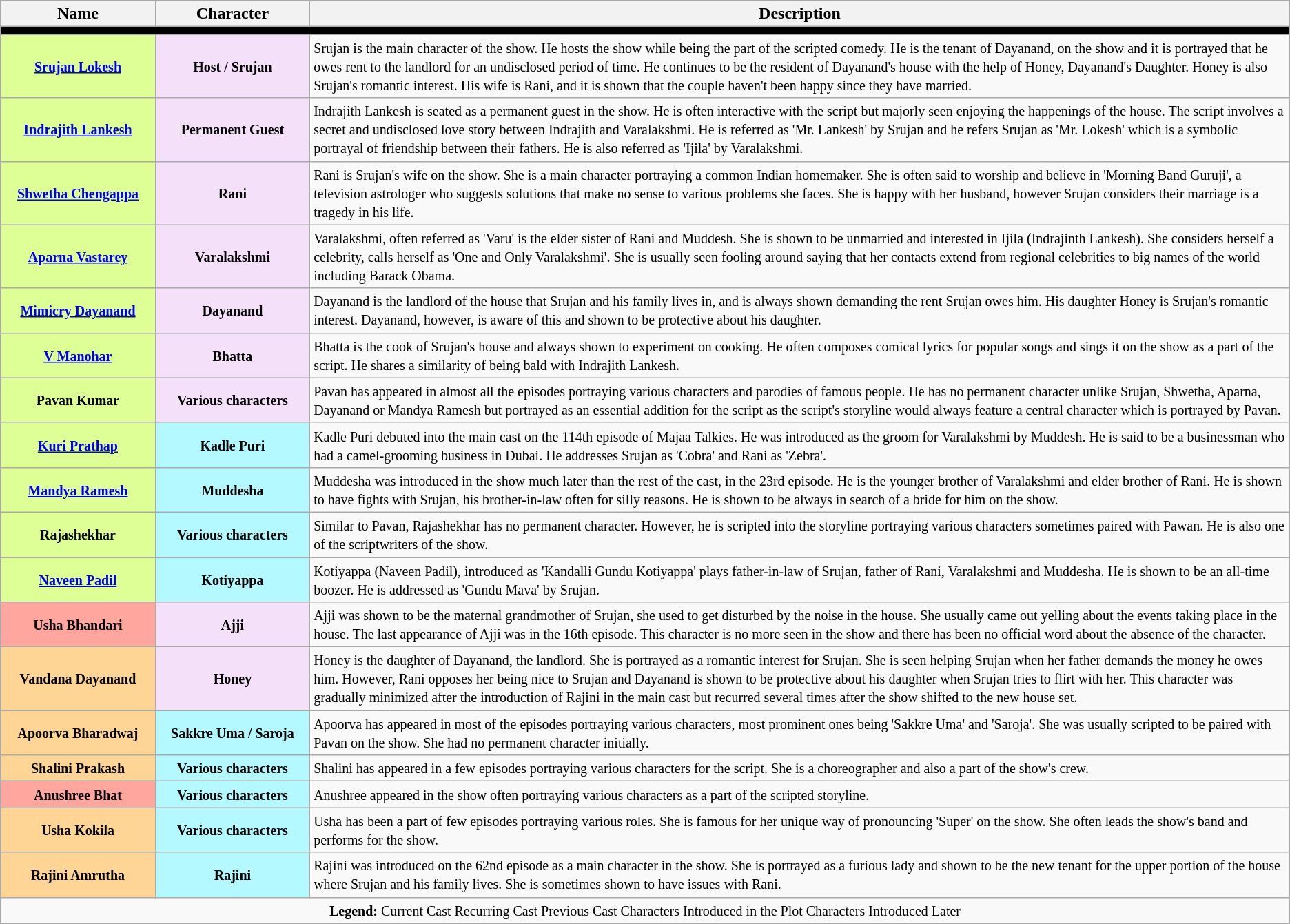<table class="wikitable">
<tr>
<th style="width:12%">Name</th>
<th style="width:12%">Character</th>
<th style="width:76%">Description</th>
</tr>
<tr>
<th style="background:#000" colspan="5"></th>
</tr>
<tr>
<th style="background: #deff95;"><a href='#'><strong><small>Srujan Lokesh</small></strong></a></th>
<th style="background: #f4e1f9;"><small>Host / Srujan</small></th>
<td><small>Srujan is the main character of the show. He hosts the show while being the part of the scripted comedy. He is the tenant of Dayanand, on the show and it is portrayed that he owes rent to the landlord for an undisclosed period of time. He continues to be the resident of Dayanand's house with the help of Honey, Dayanand's Daughter. Honey is also Srujan's romantic interest. His wife is Rani, and it is shown that the couple haven't been happy since they have married.</small></td>
</tr>
<tr>
<th style="background: #deff95;"><a href='#'><strong><small>Indrajith Lankesh</small></strong></a></th>
<th style="background: #f4e1f9;"><small>Permanent Guest</small></th>
<td><small>Indrajith Lankesh is seated as a permanent guest in the show. He is often interactive with the script but majorly seen enjoying the happenings of the house. The script involves a secret and undisclosed love story between Indrajith and Varalakshmi. He is referred as 'Mr. Lankesh' by Srujan and he refers Srujan as 'Mr. Lokesh' which is a symbolic portrayal of friendship between their fathers. He is also referred as 'Ijila' by Varalakshmi.</small></td>
</tr>
<tr>
<th style="background: #deff95;"><a href='#'><strong><small>Shwetha Chengappa</small></strong></a></th>
<th style="background: #f4e1f9;"><small>Rani</small></th>
<td><small>Rani is Srujan's wife on the show. She is a main character portraying a common Indian homemaker. She is often said to worship and believe in 'Morning Band Guruji', a television astrologer who suggests solutions that make no sense to various problems she faces. She is happy with her husband, however Srujan considers their marriage is a tragedy in his life.</small></td>
</tr>
<tr>
<th style="background: #deff95;"><a href='#'><strong><small>Aparna Vastarey</small></strong></a></th>
<th style="background: #f4e1f9;"><small>Varalakshmi</small></th>
<td><small>Varalakshmi, often referred as 'Varu' is the elder sister of Rani and Muddesh. She is shown to be unmarried and interested in Ijila (Indrajinth Lankesh). She considers herself a celebrity, calls herself as 'One and Only Varalakshmi'. She is usually seen fooling around saying that her contacts extend from regional celebrities to big names of the world including Barack Obama.</small></td>
</tr>
<tr>
<th style="background: #deff95;"><a href='#'><strong><small>Mimicry Dayanand</small></strong></a></th>
<th style="background: #f4e1f9;"><small>Dayanand</small></th>
<td><small>Dayanand is the landlord of the house that Srujan and his family lives in, and is always shown demanding the rent Srujan owes him. His daughter Honey is Srujan's romantic interest. Dayanand, however, is aware of this and shown to be protective about his daughter.</small></td>
</tr>
<tr>
<th style="background: #deff95;"><a href='#'><strong><small>V Manohar</small></strong></a></th>
<th style="background: #f4e1f9;"><small>Bhatta</small></th>
<td><small>Bhatta is the cook of Srujan's house and always shown to experiment on cooking. He often composes comical lyrics for popular songs and sings it on the show as a part of the script. He shares a similarity of being bald with Indrajith Lankesh.</small></td>
</tr>
<tr>
<th style="background: #deff95;"><strong><small>Pavan Kumar</small></strong></th>
<th style="background: #f4e1f9;"><small>Various characters</small></th>
<td><small>Pavan has appeared in almost all the episodes portraying various characters and parodies of famous people. He has no permanent character unlike Srujan, Shwetha, Aparna, Dayanand or Mandya Ramesh but portrayed as an essential addition for the script as the script's storyline would always feature a central character which is portrayed by Pavan.</small></td>
</tr>
<tr>
<th style="background: #deff95;"><strong><small><a href='#'>Kuri Prathap</a></small></strong></th>
<th style="background: #b3f9ff;"><small>Kadle Puri</small></th>
<td><small>Kadle Puri debuted into the main cast on the 114th episode of Majaa Talkies. He was introduced as the groom for Varalakshmi by Muddesh. He is said to be a businessman who had a camel-grooming business in Dubai. He addresses Srujan as 'Cobra' and Rani as 'Zebra'.</small></td>
</tr>
<tr>
<th style="background: #deff95;"><a href='#'><strong><small>Mandya Ramesh</small></strong></a></th>
<th style="background: #b3f9ff;"><small>Muddesha</small></th>
<td><small>Muddesha was introduced in the show much later than the rest of the cast, in the 23rd episode. He is the younger brother of Varalakshmi and elder brother of Rani. He is shown to have fights with Srujan, his brother-in-law often for silly reasons. He is shown to be always in search of a bride for him on the show.</small></td>
</tr>
<tr>
<th style="background: #deff95;"><strong><small>Rajashekhar</small></strong></th>
<th style="background: #b3f9ff;"><small>Various characters</small></th>
<td><small>Similar to Pavan, Rajashekhar has no permanent character. However, he is scripted into the storyline portraying various characters sometimes paired with Pawan. He is also one of the scriptwriters of the show.</small></td>
</tr>
<tr>
<th style="background: #deff95;"><a href='#'><strong><small>Naveen Padil</small></strong></a></th>
<th style="background: #b3f9ff;"><small>Kotiyappa</small></th>
<td><small>Kotiyappa (Naveen Padil), introduced as 'Kandalli Gundu Kotiyappa' plays father-in-law of Srujan, father of Rani, Varalakshmi and Muddesha. He is shown to be an all-time boozer. He is addressed as 'Gundu Mava' by Srujan.</small></td>
</tr>
<tr>
<th style="background: #ffa79e;"><strong><small>Usha Bhandari</small></strong></th>
<th style="background: #f4e1f9;"><small>Ajji</small></th>
<td><small>Ajji was shown to be the maternal grandmother of Srujan, she used to get disturbed by the noise in the house. She usually came out yelling about the events taking place in the house. The last appearance of Ajji was in the 16th episode. This character is no more seen in the show and there has been no official word about the absence of the character.</small></td>
</tr>
<tr>
<th style="background: #ffd595;"><strong><small>Vandana Dayanand</small></strong></th>
<th style="background: #f4e1f9;"><small>Honey</small></th>
<td><small>Honey is the daughter of Dayanand, the landlord. She is portrayed as a romantic interest for Srujan. She is seen helping Srujan when her father demands the money he owes him. However, Rani opposes her being nice to Srujan and Dayanand is shown to be protective about his daughter when Srujan tries to flirt with her. This character was gradually minimized after the introduction of Rajini in the main cast but recurred several times after the show shifted to the new house set.</small></td>
</tr>
<tr>
<th style="background: #ffd595;"><strong><small>Apoorva Bharadwaj</small></strong></th>
<th style="background: #b3f9ff;"><small>Sakkre Uma / Saroja</small></th>
<td><small>Apoorva has appeared in most of the episodes portraying various characters, most prominent ones being 'Sakkre Uma' and 'Saroja'. She was usually scripted to be paired with Pavan on the show. She had no permanent character initially.</small></td>
</tr>
<tr>
<th style="background: #ffd595;"><strong><small>Shalini Prakash</small></strong></th>
<th style="background: #b3f9ff;"><small>Various characters</small></th>
<td><small>Shalini has appeared in a few episodes portraying various characters for the script. She is a choreographer and also a part of the show's crew.</small></td>
</tr>
<tr>
<th style="background: #ffa79e;"><strong><small>Anushree Bhat</small></strong></th>
<th style="background: #b3f9ff;"><small>Various characters</small></th>
<td><small>Anushree appeared in the show often portraying various characters as a part of the scripted storyline.</small></td>
</tr>
<tr>
<th style="background: #ffd595;"><strong><small>Usha Kokila</small></strong></th>
<th style="background: #b3f9ff;"><small>Various characters</small></th>
<td><small>Usha has been a part of few episodes portraying various roles. She is famous for her unique way of pronouncing 'Super' on the show. She often leads the show's band and performs for the show.</small></td>
</tr>
<tr>
<th style="background: #ffd595;"><strong><small>Rajini Amrutha</small></strong></th>
<th style="background: #b3f9ff;"><small>Rajini</small></th>
<td><small>Rajini was introduced on the 62nd episode as a main character in the show. She is portrayed as a furious lady and shown to be the new tenant for the upper portion of the house where Srujan and his family lives. She is sometimes shown to have issues with Rani.</small></td>
</tr>
<tr>
<td align="center" colspan="3"><small><strong>Legend:</strong>  Current Cast     Recurring Cast     Previous Cast     Characters Introduced in the Plot   Characters Introduced Later</small></td>
</tr>
<tr>
</tr>
</table>
